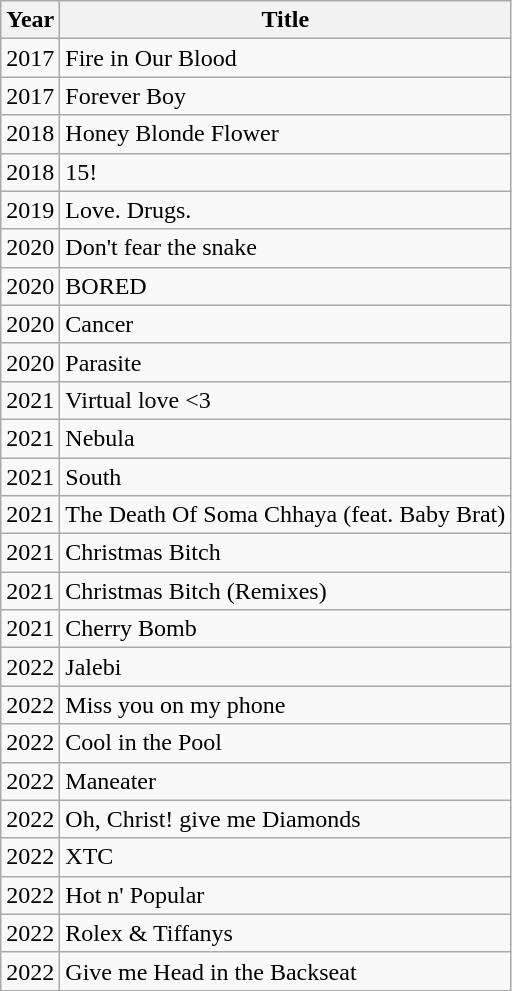<table class="wikitable">
<tr>
<th>Year</th>
<th>Title</th>
</tr>
<tr>
<td>2017</td>
<td>Fire in Our Blood</td>
</tr>
<tr>
<td>2017</td>
<td>Forever Boy</td>
</tr>
<tr>
<td>2018</td>
<td>Honey Blonde Flower</td>
</tr>
<tr>
<td>2018</td>
<td>15!</td>
</tr>
<tr>
<td>2019</td>
<td>Love. Drugs.</td>
</tr>
<tr>
<td>2020</td>
<td>Don't fear the snake</td>
</tr>
<tr>
<td>2020</td>
<td>BORED</td>
</tr>
<tr>
<td>2020</td>
<td>Cancer</td>
</tr>
<tr>
<td>2020</td>
<td>Parasite</td>
</tr>
<tr>
<td>2021</td>
<td>Virtual love <3</td>
</tr>
<tr>
<td>2021</td>
<td>Nebula</td>
</tr>
<tr>
<td>2021</td>
<td>South</td>
</tr>
<tr>
<td>2021</td>
<td>The Death Of Soma Chhaya (feat. Baby Brat)</td>
</tr>
<tr>
<td>2021</td>
<td>Christmas Bitch</td>
</tr>
<tr>
<td>2021</td>
<td>Christmas Bitch (Remixes)</td>
</tr>
<tr>
<td>2021</td>
<td>Cherry Bomb</td>
</tr>
<tr>
<td>2022</td>
<td>Jalebi</td>
</tr>
<tr>
<td>2022</td>
<td>Miss you on my phone</td>
</tr>
<tr>
<td>2022</td>
<td>Cool in the Pool</td>
</tr>
<tr>
<td>2022</td>
<td>Maneater</td>
</tr>
<tr>
<td>2022</td>
<td>Oh, Christ! give me Diamonds</td>
</tr>
<tr>
<td>2022</td>
<td>XTC</td>
</tr>
<tr>
<td>2022</td>
<td>Hot n' Popular</td>
</tr>
<tr>
<td>2022</td>
<td>Rolex & Tiffanys</td>
</tr>
<tr>
<td>2022</td>
<td>Give me Head in the Backseat</td>
</tr>
</table>
